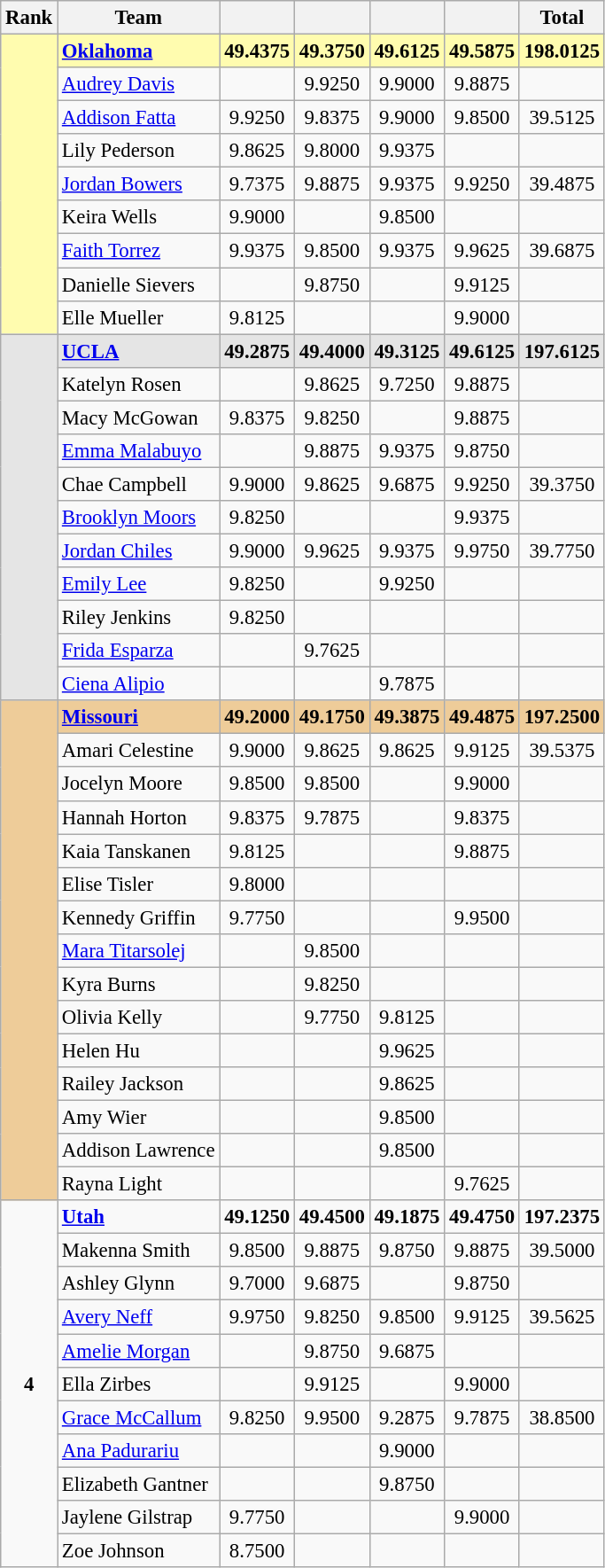<table class="wikitable" style="text-align:center; font-size:95%">
<tr>
<th rowspan="1">Rank</th>
<th rowspan="1">Team</th>
<th colspan="1"></th>
<th colspan="1"></th>
<th colspan="1"></th>
<th colspan="1"></th>
<th rowspan="1">Total</th>
</tr>
<tr style="background:#fffcaf;">
<td rowspan="9"></td>
<td style="text-align:left;"><strong><a href='#'>Oklahoma</a></strong></td>
<td><strong>49.4375</strong></td>
<td><strong>49.3750</strong></td>
<td><strong>49.6125</strong></td>
<td><strong>49.5875</strong></td>
<td><strong>198.0125</strong></td>
</tr>
<tr>
<td style="text-align:left;"><a href='#'>Audrey Davis</a></td>
<td></td>
<td>9.9250</td>
<td>9.9000</td>
<td>9.8875</td>
<td></td>
</tr>
<tr>
<td style="text-align:left;"><a href='#'>Addison Fatta</a></td>
<td>9.9250</td>
<td>9.8375</td>
<td>9.9000</td>
<td>9.8500</td>
<td>39.5125</td>
</tr>
<tr>
<td style="text-align:left;">Lily Pederson</td>
<td>9.8625</td>
<td>9.8000</td>
<td>9.9375</td>
<td></td>
<td></td>
</tr>
<tr>
<td style="text-align:left;"><a href='#'>Jordan Bowers</a></td>
<td>9.7375</td>
<td>9.8875</td>
<td>9.9375</td>
<td>9.9250</td>
<td>39.4875</td>
</tr>
<tr>
<td style="text-align:left;">Keira Wells</td>
<td>9.9000</td>
<td></td>
<td>9.8500</td>
<td></td>
<td></td>
</tr>
<tr>
<td style="text-align:left;"><a href='#'>Faith Torrez</a></td>
<td>9.9375</td>
<td>9.8500</td>
<td>9.9375</td>
<td>9.9625</td>
<td>39.6875</td>
</tr>
<tr>
<td style="text-align:left;">Danielle Sievers</td>
<td></td>
<td>9.8750</td>
<td></td>
<td>9.9125</td>
<td></td>
</tr>
<tr>
<td style="text-align:left;">Elle Mueller</td>
<td>9.8125</td>
<td></td>
<td></td>
<td>9.9000</td>
<td></td>
</tr>
<tr style="background:#e5e5e5;">
<td rowspan="11"></td>
<td style="text-align:left;"><strong><a href='#'>UCLA</a></strong></td>
<td><strong>49.2875</strong></td>
<td><strong>49.4000</strong></td>
<td><strong>49.3125</strong></td>
<td><strong>49.6125</strong></td>
<td><strong>197.6125</strong></td>
</tr>
<tr>
<td style="text-align:left;">Katelyn Rosen</td>
<td></td>
<td>9.8625</td>
<td>9.7250</td>
<td>9.8875</td>
<td></td>
</tr>
<tr>
<td style="text-align:left;">Macy McGowan</td>
<td>9.8375</td>
<td>9.8250</td>
<td></td>
<td>9.8875</td>
<td></td>
</tr>
<tr>
<td style="text-align:left;"><a href='#'>Emma Malabuyo</a></td>
<td></td>
<td>9.8875</td>
<td>9.9375</td>
<td>9.8750</td>
<td></td>
</tr>
<tr>
<td style="text-align:left;">Chae Campbell</td>
<td>9.9000</td>
<td>9.8625</td>
<td>9.6875</td>
<td>9.9250</td>
<td>39.3750</td>
</tr>
<tr>
<td style="text-align:left;"><a href='#'>Brooklyn Moors</a></td>
<td>9.8250</td>
<td></td>
<td></td>
<td>9.9375</td>
<td></td>
</tr>
<tr>
<td style="text-align:left;"><a href='#'>Jordan Chiles</a></td>
<td>9.9000</td>
<td>9.9625</td>
<td>9.9375</td>
<td>9.9750</td>
<td>39.7750</td>
</tr>
<tr>
<td style="text-align:left;"><a href='#'>Emily Lee</a></td>
<td>9.8250</td>
<td></td>
<td>9.9250</td>
<td></td>
<td></td>
</tr>
<tr>
<td style="text-align:left;">Riley Jenkins</td>
<td>9.8250</td>
<td></td>
<td></td>
<td></td>
<td></td>
</tr>
<tr>
<td style="text-align:left;"><a href='#'>Frida Esparza</a></td>
<td></td>
<td>9.7625</td>
<td></td>
<td></td>
<td></td>
</tr>
<tr>
<td style="text-align:left;"><a href='#'>Ciena Alipio</a></td>
<td></td>
<td></td>
<td>9.7875</td>
<td></td>
<td></td>
</tr>
<tr style="background:#ec9;">
<td rowspan="15"> </td>
<td style="text-align:left;"><strong><a href='#'>Missouri</a></strong></td>
<td><strong>49.2000</strong></td>
<td><strong>49.1750</strong></td>
<td><strong>49.3875</strong></td>
<td><strong>49.4875</strong></td>
<td><strong>197.2500</strong></td>
</tr>
<tr>
<td style="text-align:left;">Amari Celestine</td>
<td>9.9000</td>
<td>9.8625</td>
<td>9.8625</td>
<td>9.9125</td>
<td>39.5375</td>
</tr>
<tr>
<td style="text-align:left;">Jocelyn Moore</td>
<td>9.8500</td>
<td>9.8500</td>
<td></td>
<td>9.9000</td>
<td></td>
</tr>
<tr>
<td style="text-align:left;">Hannah Horton</td>
<td>9.8375</td>
<td>9.7875</td>
<td></td>
<td>9.8375</td>
<td></td>
</tr>
<tr>
<td style="text-align:left;">Kaia Tanskanen</td>
<td>9.8125</td>
<td></td>
<td></td>
<td>9.8875</td>
<td></td>
</tr>
<tr>
<td style="text-align:left;">Elise Tisler</td>
<td>9.8000</td>
<td></td>
<td></td>
<td></td>
<td></td>
</tr>
<tr>
<td style="text-align:left;">Kennedy Griffin</td>
<td>9.7750</td>
<td></td>
<td></td>
<td>9.9500</td>
<td></td>
</tr>
<tr>
<td style="text-align:left;"><a href='#'>Mara Titarsolej</a></td>
<td></td>
<td>9.8500</td>
<td></td>
<td></td>
<td></td>
</tr>
<tr>
<td style="text-align:left;">Kyra Burns</td>
<td></td>
<td>9.8250</td>
<td></td>
<td></td>
<td></td>
</tr>
<tr>
<td style="text-align:left;">Olivia Kelly</td>
<td></td>
<td>9.7750</td>
<td>9.8125</td>
<td></td>
<td></td>
</tr>
<tr>
<td style="text-align:left;">Helen Hu</td>
<td></td>
<td></td>
<td>9.9625</td>
<td></td>
<td></td>
</tr>
<tr>
<td style="text-align:left;">Railey Jackson</td>
<td></td>
<td></td>
<td>9.8625</td>
<td></td>
<td></td>
</tr>
<tr>
<td style="text-align:left;">Amy Wier</td>
<td></td>
<td></td>
<td>9.8500</td>
<td></td>
<td></td>
</tr>
<tr>
<td style="text-align:left;">Addison Lawrence</td>
<td></td>
<td></td>
<td>9.8500</td>
<td></td>
<td></td>
</tr>
<tr>
<td style="text-align:left;">Rayna Light</td>
<td></td>
<td></td>
<td></td>
<td>9.7625</td>
<td></td>
</tr>
<tr>
<td rowspan="11"><strong>4</strong></td>
<td style="text-align:left;"><strong><a href='#'>Utah</a></strong></td>
<td><strong>49.1250</strong></td>
<td><strong>49.4500</strong></td>
<td><strong>49.1875</strong></td>
<td><strong>49.4750</strong></td>
<td><strong>197.2375</strong></td>
</tr>
<tr>
<td style="text-align:left;">Makenna Smith</td>
<td>9.8500</td>
<td>9.8875</td>
<td>9.8750</td>
<td>9.8875</td>
<td>39.5000</td>
</tr>
<tr>
<td style="text-align:left;">Ashley Glynn</td>
<td>9.7000</td>
<td>9.6875</td>
<td></td>
<td>9.8750</td>
<td></td>
</tr>
<tr>
<td style="text-align:left;"><a href='#'>Avery Neff</a></td>
<td>9.9750</td>
<td>9.8250</td>
<td>9.8500</td>
<td>9.9125</td>
<td>39.5625</td>
</tr>
<tr>
<td style="text-align:left;"><a href='#'>Amelie Morgan</a></td>
<td></td>
<td>9.8750</td>
<td>9.6875</td>
<td></td>
<td></td>
</tr>
<tr>
<td style="text-align:left;">Ella Zirbes</td>
<td></td>
<td>9.9125</td>
<td></td>
<td>9.9000</td>
<td></td>
</tr>
<tr>
<td style="text-align:left;"><a href='#'>Grace McCallum</a></td>
<td>9.8250</td>
<td>9.9500</td>
<td>9.2875</td>
<td>9.7875</td>
<td>38.8500</td>
</tr>
<tr>
<td style="text-align:left;"><a href='#'>Ana Padurariu</a></td>
<td></td>
<td></td>
<td>9.9000</td>
<td></td>
<td></td>
</tr>
<tr>
<td style="text-align:left;">Elizabeth Gantner</td>
<td></td>
<td></td>
<td>9.8750</td>
<td></td>
<td></td>
</tr>
<tr>
<td style="text-align:left;">Jaylene Gilstrap</td>
<td>9.7750</td>
<td></td>
<td></td>
<td>9.9000</td>
<td></td>
</tr>
<tr>
<td style="text-align:left;">Zoe Johnson</td>
<td>8.7500</td>
<td></td>
<td></td>
<td></td>
<td></td>
</tr>
</table>
